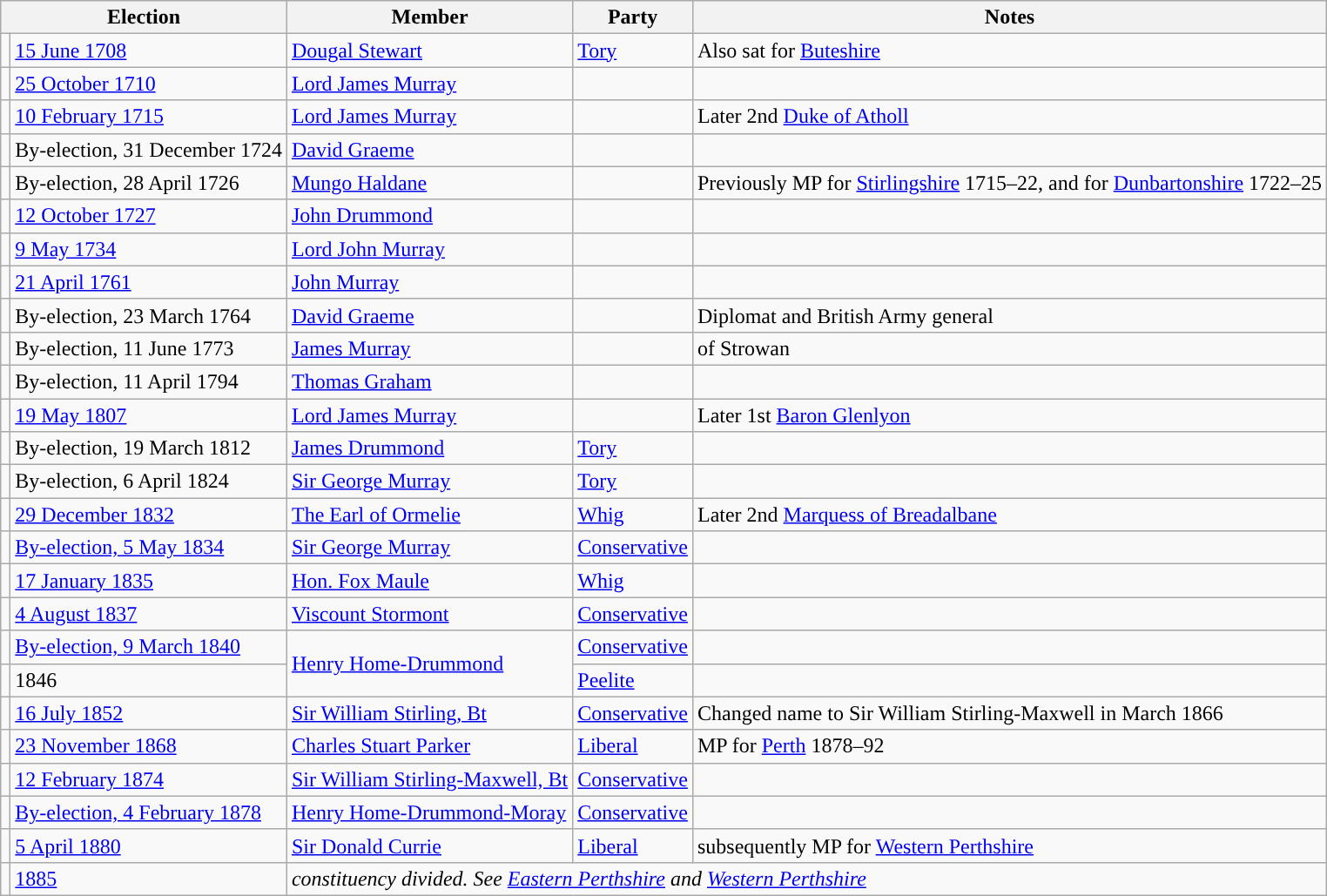<table class="wikitable">
<tr>
<th colspan="2">Election</th>
<th>Member</th>
<th>Party</th>
<th>Notes</th>
</tr>
<tr>
<td style="color:inherit;background-color: "></td>
<td><a href='#'>15 June 1708</a></td>
<td><a href='#'>Dougal Stewart</a></td>
<td><a href='#'>Tory</a></td>
<td>Also sat for <a href='#'>Buteshire</a></td>
</tr>
<tr>
<td style="color:inherit;background-color: "></td>
<td><a href='#'>25 October 1710</a></td>
<td><a href='#'>Lord James Murray</a> </td>
<td></td>
<td></td>
</tr>
<tr>
<td style="color:inherit;background-color: "></td>
<td><a href='#'>10 February 1715</a></td>
<td><a href='#'>Lord James Murray</a></td>
<td></td>
<td>Later 2nd <a href='#'>Duke of Atholl</a></td>
</tr>
<tr>
<td style="color:inherit;background-color: "></td>
<td>By-election, 31 December 1724</td>
<td><a href='#'>David Graeme</a>	</td>
<td></td>
<td></td>
</tr>
<tr>
<td style="color:inherit;background-color: "></td>
<td>By-election, 28 April 1726</td>
<td><a href='#'>Mungo Haldane</a> </td>
<td></td>
<td>Previously MP for <a href='#'>Stirlingshire</a> 1715–22, and for <a href='#'>Dunbartonshire</a> 1722–25</td>
</tr>
<tr>
<td style="color:inherit;background-color: "></td>
<td><a href='#'>12 October 1727</a></td>
<td><a href='#'>John Drummond</a>	</td>
<td></td>
<td></td>
</tr>
<tr>
<td style="color:inherit;background-color: "></td>
<td><a href='#'>9 May 1734</a></td>
<td><a href='#'>Lord John Murray</a>	</td>
<td></td>
<td></td>
</tr>
<tr>
<td style="color:inherit;background-color: "></td>
<td><a href='#'>21 April 1761</a></td>
<td><a href='#'>John Murray</a></td>
<td></td>
<td></td>
</tr>
<tr>
<td style="color:inherit;background-color: "></td>
<td>By-election, 23 March 1764</td>
<td><a href='#'>David Graeme</a>	 </td>
<td></td>
<td>Diplomat and British Army general</td>
</tr>
<tr>
<td style="color:inherit;background-color: "></td>
<td>By-election, 11 June 1773</td>
<td><a href='#'>James Murray</a></td>
<td></td>
<td>of Strowan</td>
</tr>
<tr>
<td style="color:inherit;background-color: "></td>
<td>By-election, 11 April 1794</td>
<td><a href='#'>Thomas Graham</a></td>
<td></td>
<td></td>
</tr>
<tr>
<td style="color:inherit;background-color: "></td>
<td><a href='#'>19 May 1807</a></td>
<td><a href='#'>Lord James Murray</a></td>
<td></td>
<td>Later 1st <a href='#'>Baron Glenlyon</a></td>
</tr>
<tr>
<td style="color:inherit;background-color: "></td>
<td>By-election, 19 March 1812</td>
<td><a href='#'>James Drummond</a></td>
<td><a href='#'>Tory</a></td>
<td></td>
</tr>
<tr>
<td style="color:inherit;background-color: "></td>
<td>By-election, 6 April 1824</td>
<td><a href='#'>Sir George Murray</a></td>
<td><a href='#'>Tory</a></td>
<td></td>
</tr>
<tr>
<td style="color:inherit;background-color: "></td>
<td><a href='#'>29 December 1832</a></td>
<td><a href='#'>The Earl of Ormelie</a></td>
<td><a href='#'>Whig</a></td>
<td>Later 2nd <a href='#'>Marquess of Breadalbane</a></td>
</tr>
<tr>
<td style="color:inherit;background-color: "></td>
<td><a href='#'>By-election, 5 May 1834</a></td>
<td><a href='#'>Sir George Murray</a></td>
<td><a href='#'>Conservative</a></td>
<td></td>
</tr>
<tr>
<td style="color:inherit;background-color: "></td>
<td><a href='#'>17 January 1835</a></td>
<td><a href='#'>Hon. Fox Maule</a></td>
<td><a href='#'>Whig</a></td>
<td></td>
</tr>
<tr>
<td style="color:inherit;background-color: "></td>
<td><a href='#'>4 August 1837</a></td>
<td><a href='#'>Viscount Stormont</a></td>
<td><a href='#'>Conservative</a></td>
<td></td>
</tr>
<tr>
<td style="color:inherit;background-color: "></td>
<td><a href='#'>By-election, 9 March 1840</a></td>
<td rowspan="2"><a href='#'>Henry Home-Drummond</a></td>
<td><a href='#'>Conservative</a></td>
<td></td>
</tr>
<tr>
<td style="color:inherit;background-color: "></td>
<td>1846</td>
<td><a href='#'>Peelite</a></td>
<td></td>
</tr>
<tr>
<td style="color:inherit;background-color: "></td>
<td><a href='#'>16 July 1852</a></td>
<td><a href='#'>Sir William Stirling, Bt</a></td>
<td><a href='#'>Conservative</a></td>
<td>Changed name to Sir William Stirling-Maxwell in March 1866</td>
</tr>
<tr>
<td style="color:inherit;background-color: "></td>
<td><a href='#'>23 November 1868</a></td>
<td><a href='#'>Charles Stuart Parker</a></td>
<td><a href='#'>Liberal</a></td>
<td>MP for <a href='#'>Perth</a> 1878–92</td>
</tr>
<tr>
<td style="color:inherit;background-color: "></td>
<td><a href='#'>12 February 1874</a></td>
<td><a href='#'>Sir William Stirling-Maxwell, Bt</a></td>
<td><a href='#'>Conservative</a></td>
<td></td>
</tr>
<tr>
<td style="color:inherit;background-color: "></td>
<td><a href='#'>By-election, 4 February 1878</a></td>
<td><a href='#'>Henry Home-Drummond-Moray</a></td>
<td><a href='#'>Conservative</a></td>
<td></td>
</tr>
<tr>
<td style="color:inherit;background-color: "></td>
<td><a href='#'>5 April 1880</a></td>
<td><a href='#'>Sir Donald Currie</a></td>
<td><a href='#'>Liberal</a></td>
<td>subsequently MP for <a href='#'>Western Perthshire</a></td>
</tr>
<tr>
<td></td>
<td><a href='#'>1885</a></td>
<td colspan="3"><em>constituency divided. See <a href='#'>Eastern Perthshire</a> and <a href='#'>Western Perthshire</a></em></td>
</tr>
</table>
